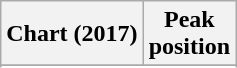<table class="wikitable sortable plainrowheaders" style="text-align:center">
<tr>
<th>Chart (2017)</th>
<th>Peak<br>position</th>
</tr>
<tr>
</tr>
<tr>
</tr>
</table>
